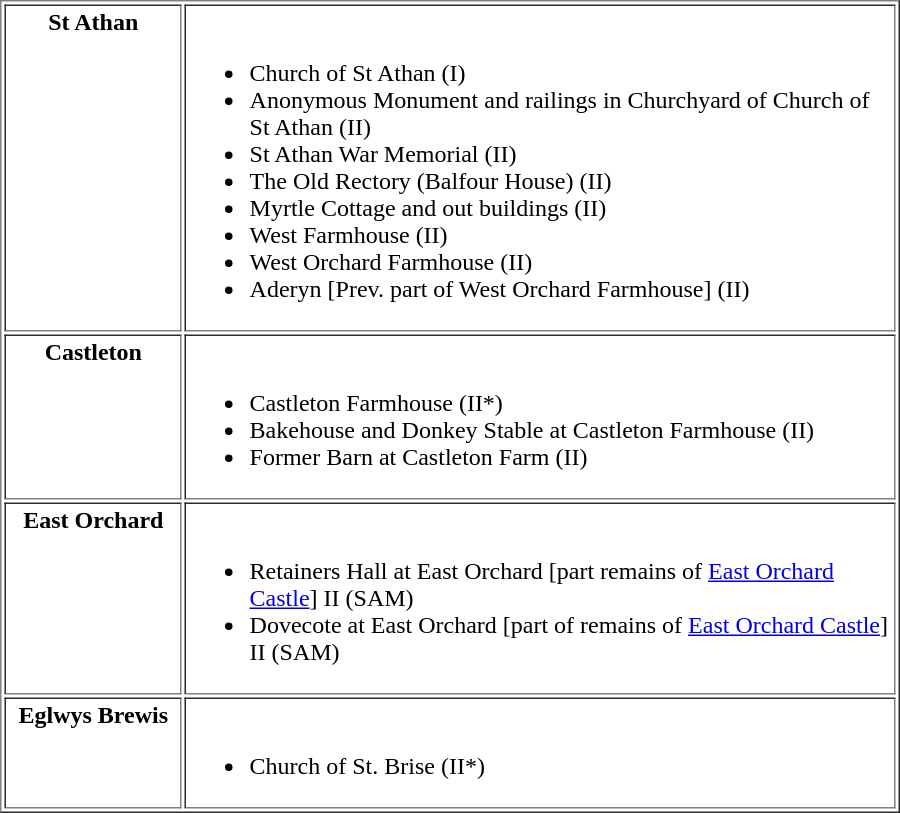<table border="1" cellpadding="2" width="600">
<tr valign="top">
<th scope="row" width="20%">St Athan</th>
<td width="80%"><br><ul><li>Church of St Athan (I)</li><li>Anonymous Monument and railings in Churchyard of Church of St Athan (II)</li><li>St Athan War Memorial (II)</li><li>The Old Rectory (Balfour House) (II)</li><li>Myrtle Cottage and out buildings (II)</li><li>West Farmhouse (II)</li><li>West Orchard Farmhouse (II)</li><li>Aderyn [Prev. part of West Orchard Farmhouse] (II)</li></ul></td>
</tr>
<tr valign="top">
<th scope="row">Castleton</th>
<td><br><ul><li>Castleton Farmhouse (II*)</li><li>Bakehouse and Donkey Stable at Castleton Farmhouse (II)</li><li>Former Barn at Castleton Farm (II)</li></ul></td>
</tr>
<tr valign="top">
<th scope="row">East Orchard</th>
<td><br><ul><li>Retainers Hall at East Orchard [part remains of <a href='#'>East Orchard Castle</a>] II (SAM)</li><li>Dovecote at East Orchard [part of remains of <a href='#'>East Orchard Castle</a>] II (SAM)</li></ul></td>
</tr>
<tr valign="top">
<th scope="row">Eglwys Brewis</th>
<td><br><ul><li>Church of St. Brise (II*)</li></ul></td>
</tr>
</table>
